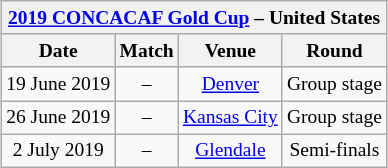<table class="wikitable" style="margin:1em auto 1em auto; text-align:center; font-size:small;">
<tr>
<th colspan="4"><a href='#'>2019 CONCACAF Gold Cup</a> – United States</th>
</tr>
<tr>
<th>Date</th>
<th>Match</th>
<th>Venue</th>
<th>Round</th>
</tr>
<tr>
<td>19 June 2019</td>
<td> – </td>
<td><a href='#'>Denver</a></td>
<td>Group stage</td>
</tr>
<tr>
<td>26 June 2019</td>
<td> – </td>
<td><a href='#'>Kansas City</a></td>
<td>Group stage</td>
</tr>
<tr>
<td>2 July 2019</td>
<td> – </td>
<td><a href='#'>Glendale</a></td>
<td>Semi-finals</td>
</tr>
</table>
